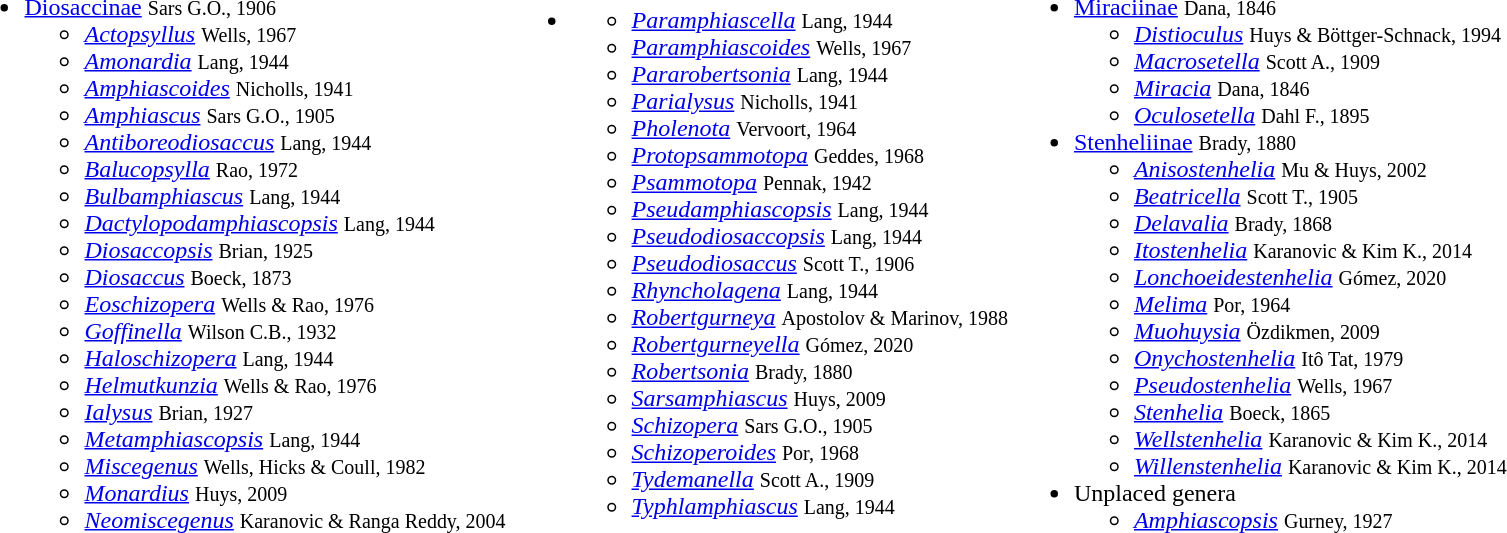<table>
<tr>
<td><br><ul><li><a href='#'>Diosaccinae</a> <small>Sars G.O., 1906</small><ul><li><em><a href='#'>Actopsyllus</a></em> <small>Wells, 1967</small></li><li><em><a href='#'>Amonardia</a></em> <small>Lang, 1944</small></li><li><em><a href='#'>Amphiascoides</a></em> <small>Nicholls, 1941</small></li><li><em><a href='#'>Amphiascus</a></em> <small>Sars G.O., 1905</small></li><li><em><a href='#'>Antiboreodiosaccus</a></em> <small>Lang, 1944</small></li><li><em><a href='#'>Balucopsylla</a></em> <small>Rao, 1972</small></li><li><em><a href='#'>Bulbamphiascus</a></em> <small>Lang, 1944</small></li><li><em><a href='#'>Dactylopodamphiascopsis</a></em> <small>Lang, 1944</small></li><li><em><a href='#'>Diosaccopsis</a></em> <small>Brian, 1925</small></li><li><em><a href='#'>Diosaccus</a></em> <small>Boeck, 1873</small></li><li><em><a href='#'>Eoschizopera</a></em> <small>Wells & Rao, 1976</small></li><li><em><a href='#'>Goffinella</a></em> <small>Wilson C.B., 1932</small></li><li><em><a href='#'>Haloschizopera</a></em> <small>Lang, 1944</small></li><li><em><a href='#'>Helmutkunzia</a></em> <small>Wells & Rao, 1976</small></li><li><em><a href='#'>Ialysus</a></em> <small>Brian, 1927</small></li><li><em><a href='#'>Metamphiascopsis</a></em> <small>Lang, 1944</small></li><li><em><a href='#'>Miscegenus</a></em> <small>Wells, Hicks & Coull, 1982</small></li><li><em><a href='#'>Monardius</a></em> <small>Huys, 2009</small></li><li><em><a href='#'>Neomiscegenus</a></em> <small>Karanovic & Ranga Reddy, 2004</small></li></ul></li></ul></td>
<td><br><ul><li><ul><li><em><a href='#'>Paramphiascella</a></em> <small>Lang, 1944</small></li><li><em><a href='#'>Paramphiascoides</a></em> <small>Wells, 1967</small></li><li><em><a href='#'>Pararobertsonia</a></em> <small>Lang, 1944</small></li><li><em><a href='#'>Parialysus</a></em> <small>Nicholls, 1941</small></li><li><em><a href='#'>Pholenota</a></em> <small>Vervoort, 1964</small></li><li><em><a href='#'>Protopsammotopa</a></em> <small>Geddes, 1968</small></li><li><em><a href='#'>Psammotopa</a></em> <small>Pennak, 1942</small></li><li><em><a href='#'>Pseudamphiascopsis</a></em> <small>Lang, 1944</small></li><li><em><a href='#'>Pseudodiosaccopsis</a></em> <small>Lang, 1944</small></li><li><em><a href='#'>Pseudodiosaccus</a></em> <small>Scott T., 1906</small></li><li><em><a href='#'>Rhyncholagena</a></em> <small>Lang, 1944</small></li><li><em><a href='#'>Robertgurneya</a></em> <small>Apostolov & Marinov, 1988</small></li><li><em><a href='#'>Robertgurneyella</a></em> <small>Gómez, 2020</small></li><li><em><a href='#'>Robertsonia</a></em> <small>Brady, 1880</small></li><li><em><a href='#'>Sarsamphiascus</a></em> <small>Huys, 2009</small></li><li><em><a href='#'>Schizopera</a></em> <small>Sars G.O., 1905</small></li><li><em><a href='#'>Schizoperoides</a></em> <small>Por, 1968</small></li><li><em><a href='#'>Tydemanella</a></em> <small>Scott A., 1909</small></li><li><em><a href='#'>Typhlamphiascus</a></em> <small>Lang, 1944</small></li></ul></li></ul></td>
<td><br><ul><li><a href='#'>Miraciinae</a> <small>Dana, 1846</small><ul><li><em><a href='#'>Distioculus</a></em> <small>Huys & Böttger-Schnack, 1994</small></li><li><em><a href='#'>Macrosetella</a></em> <small>Scott A., 1909</small></li><li><em><a href='#'>Miracia</a></em> <small>Dana, 1846</small></li><li><em><a href='#'>Oculosetella</a></em> <small>Dahl F., 1895</small></li></ul></li><li><a href='#'>Stenheliinae</a> <small>Brady, 1880</small><ul><li><em><a href='#'>Anisostenhelia</a></em> <small>Mu & Huys, 2002</small></li><li><em><a href='#'>Beatricella</a></em> <small>Scott T., 1905</small></li><li><em><a href='#'>Delavalia</a></em> <small>Brady, 1868</small></li><li><em><a href='#'>Itostenhelia</a></em> <small>Karanovic & Kim K., 2014</small></li><li><em><a href='#'>Lonchoeidestenhelia</a></em> <small>Gómez, 2020</small></li><li><em><a href='#'>Melima</a></em> <small>Por, 1964</small></li><li><em><a href='#'>Muohuysia</a></em> <small>Özdikmen, 2009</small></li><li><em><a href='#'>Onychostenhelia</a></em> <small>Itô Tat, 1979</small></li><li><em><a href='#'>Pseudostenhelia</a></em> <small>Wells, 1967</small></li><li><em><a href='#'>Stenhelia</a></em> <small>Boeck, 1865</small></li><li><em><a href='#'>Wellstenhelia</a></em> <small>Karanovic & Kim K., 2014</small></li><li><em><a href='#'>Willenstenhelia</a></em> <small>Karanovic & Kim K., 2014</small></li></ul></li><li>Unplaced genera<ul><li><em><a href='#'>Amphiascopsis</a></em> <small>Gurney, 1927</small></li></ul></li></ul></td>
</tr>
</table>
